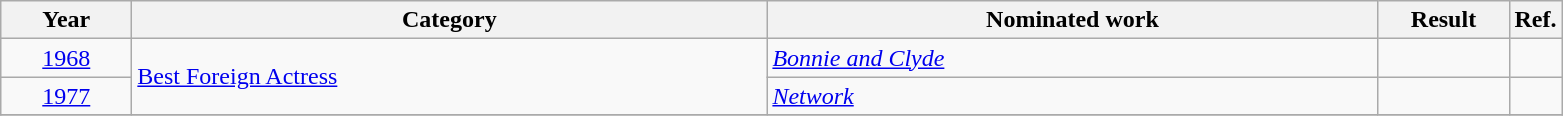<table class=wikitable>
<tr>
<th scope="col" style="width:5em;">Year</th>
<th scope="col" style="width:26em;">Category</th>
<th scope="col" style="width:25em;">Nominated work</th>
<th scope="col" style="width:5em;">Result</th>
<th>Ref.</th>
</tr>
<tr>
<td style="text-align:center;"><a href='#'>1968</a></td>
<td rowspan="2"><a href='#'>Best Foreign Actress</a></td>
<td><em><a href='#'>Bonnie and Clyde</a></em></td>
<td></td>
<td style="text-align:center;"></td>
</tr>
<tr>
<td style="text-align:center;"><a href='#'>1977</a></td>
<td><em><a href='#'>Network</a></em></td>
<td></td>
<td style="text-align:center;"></td>
</tr>
<tr>
</tr>
</table>
